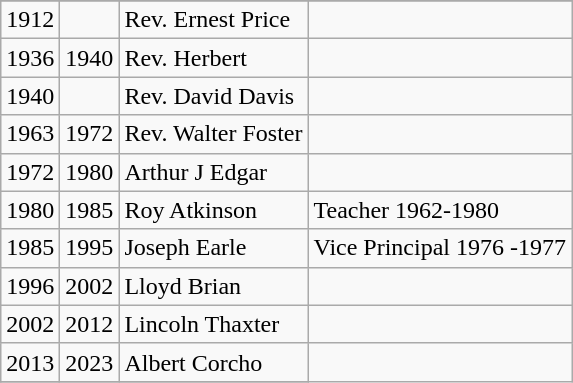<table class=wikitable>
<tr align="center">
</tr>
<tr>
<td>1912</td>
<td></td>
<td>Rev. Ernest Price</td>
<td></td>
</tr>
<tr>
<td>1936</td>
<td>1940</td>
<td>Rev. Herbert</td>
<td></td>
</tr>
<tr>
<td>1940</td>
<td></td>
<td>Rev. David Davis</td>
<td></td>
</tr>
<tr>
<td>1963</td>
<td>1972</td>
<td>Rev. Walter Foster</td>
<td></td>
</tr>
<tr>
<td>1972</td>
<td>1980</td>
<td>Arthur J Edgar</td>
<td></td>
</tr>
<tr>
<td>1980</td>
<td>1985</td>
<td>Roy Atkinson</td>
<td>Teacher 1962-1980</td>
</tr>
<tr>
<td>1985</td>
<td>1995</td>
<td>Joseph Earle</td>
<td>Vice Principal 1976 -1977</td>
</tr>
<tr>
<td>1996</td>
<td>2002</td>
<td>Lloyd Brian</td>
<td></td>
</tr>
<tr>
<td>2002</td>
<td>2012</td>
<td>Lincoln Thaxter</td>
<td></td>
</tr>
<tr>
<td>2013</td>
<td>2023</td>
<td>Albert Corcho</td>
</tr>
<tr>
</tr>
</table>
